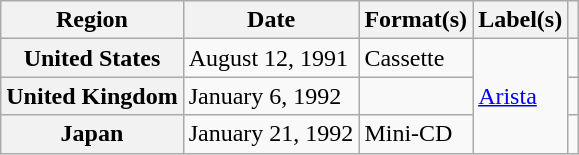<table class="wikitable plainrowheaders">
<tr>
<th scope="col">Region</th>
<th scope="col">Date</th>
<th scope="col">Format(s)</th>
<th scope="col">Label(s)</th>
<th scope="col"></th>
</tr>
<tr>
<th scope="row">United States</th>
<td>August 12, 1991</td>
<td>Cassette</td>
<td rowspan="3"><a href='#'>Arista</a></td>
<td></td>
</tr>
<tr>
<th scope="row">United Kingdom</th>
<td>January 6, 1992</td>
<td></td>
<td></td>
</tr>
<tr>
<th scope="row">Japan</th>
<td>January 21, 1992</td>
<td>Mini-CD</td>
<td></td>
</tr>
</table>
